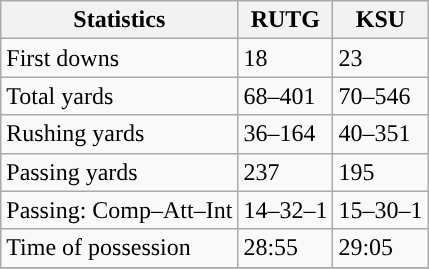<table class="wikitable" style="float: left;">
<tr>
<th>Statistics</th>
<th>RUTG</th>
<th>KSU</th>
</tr>
<tr>
<td>First downs</td>
<td>18</td>
<td>23</td>
</tr>
<tr>
<td>Total yards</td>
<td>68–401</td>
<td>70–546</td>
</tr>
<tr>
<td>Rushing yards</td>
<td>36–164</td>
<td>40–351</td>
</tr>
<tr>
<td>Passing yards</td>
<td>237</td>
<td>195</td>
</tr>
<tr>
<td>Passing: Comp–Att–Int</td>
<td>14–32–1</td>
<td>15–30–1</td>
</tr>
<tr>
<td>Time of possession</td>
<td>28:55</td>
<td>29:05</td>
</tr>
<tr>
</tr>
</table>
